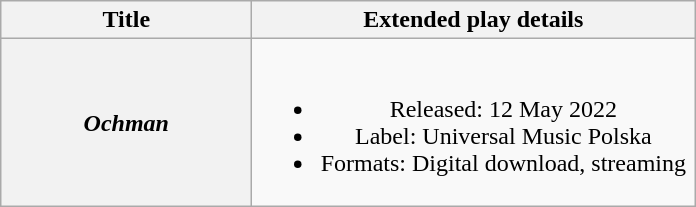<table class="wikitable plainrowheaders" style="text-align:center;">
<tr>
<th scope="col" style="width:10em;">Title</th>
<th scope="col" style="width:18em;">Extended play details</th>
</tr>
<tr>
<th scope="row"><em>Ochman</em></th>
<td><br><ul><li>Released: 12 May 2022</li><li>Label: Universal Music Polska</li><li>Formats: Digital download, streaming</li></ul></td>
</tr>
</table>
